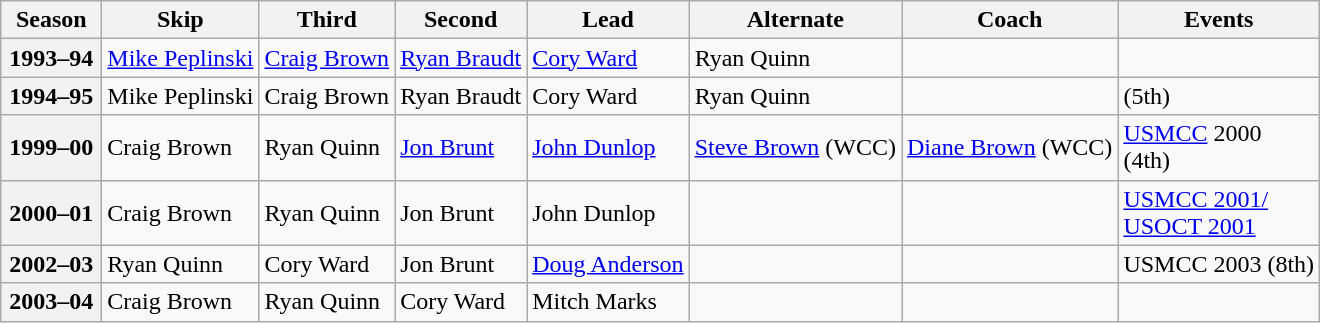<table class="wikitable">
<tr>
<th scope="col" width=60>Season</th>
<th scope="col">Skip</th>
<th scope="col">Third</th>
<th scope="col">Second</th>
<th scope="col">Lead</th>
<th scope="col">Alternate</th>
<th scope="col">Coach</th>
<th scope="col">Events</th>
</tr>
<tr>
<th scope="row">1993–94</th>
<td><a href='#'>Mike Peplinski</a></td>
<td><a href='#'>Craig Brown</a></td>
<td><a href='#'>Ryan Braudt</a></td>
<td><a href='#'>Cory Ward</a></td>
<td>Ryan Quinn</td>
<td></td>
<td> </td>
</tr>
<tr>
<th scope="row">1994–95</th>
<td>Mike Peplinski</td>
<td>Craig Brown</td>
<td>Ryan Braudt</td>
<td>Cory Ward</td>
<td>Ryan Quinn</td>
<td></td>
<td> (5th)</td>
</tr>
<tr>
<th scope="row">1999–00</th>
<td>Craig Brown</td>
<td>Ryan Quinn</td>
<td><a href='#'>Jon Brunt</a></td>
<td><a href='#'>John Dunlop</a></td>
<td><a href='#'>Steve Brown</a> (WCC)</td>
<td><a href='#'>Diane Brown</a> (WCC)</td>
<td><a href='#'>USMCC</a> 2000 <br> (4th)</td>
</tr>
<tr>
<th scope="row">2000–01</th>
<td>Craig Brown</td>
<td>Ryan Quinn</td>
<td>Jon Brunt</td>
<td>John Dunlop</td>
<td></td>
<td></td>
<td><a href='#'>USMCC 2001/<br>USOCT 2001</a> </td>
</tr>
<tr>
<th scope="row">2002–03</th>
<td>Ryan Quinn</td>
<td>Cory Ward</td>
<td>Jon Brunt</td>
<td><a href='#'>Doug Anderson</a></td>
<td></td>
<td></td>
<td>USMCC 2003 (8th)</td>
</tr>
<tr>
<th scope="row">2003–04</th>
<td>Craig Brown</td>
<td>Ryan Quinn</td>
<td>Cory Ward</td>
<td>Mitch Marks</td>
<td></td>
<td></td>
<td></td>
</tr>
</table>
